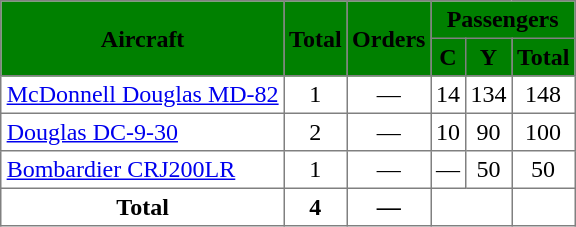<table class="toccolours" border="1" cellpadding="3" style="border-collapse:collapse;margin:1em auto;">
<tr bgcolor=#008000>
<th rowspan=2><span>Aircraft</span></th>
<th rowspan=2><span>Total</span></th>
<th rowspan=2><span>Orders</span></th>
<th colspan=3><span>Passengers</span></th>
</tr>
<tr bgcolor=#008000>
<th><abbr><span>C</span></abbr></th>
<th><abbr><span>Y</span></abbr></th>
<th><span>Total</span></th>
</tr>
<tr>
<td><a href='#'>McDonnell Douglas MD-82</a></td>
<td align="center">1</td>
<td align="center">—</td>
<td align="center">14</td>
<td align="center">134</td>
<td align="center">148</td>
</tr>
<tr>
<td><a href='#'>Douglas DC-9-30</a></td>
<td align="center">2</td>
<td align="center">—</td>
<td align="center">10</td>
<td align="center">90</td>
<td align="center">100</td>
</tr>
<tr>
<td><a href='#'>Bombardier CRJ200LR</a></td>
<td align="center">1</td>
<td align="center">—</td>
<td align="center">—</td>
<td align="center">50</td>
<td align="center">50</td>
</tr>
<tr>
<th>Total</th>
<th>4</th>
<th>—</th>
<th colspan=2></th>
<th></th>
</tr>
</table>
